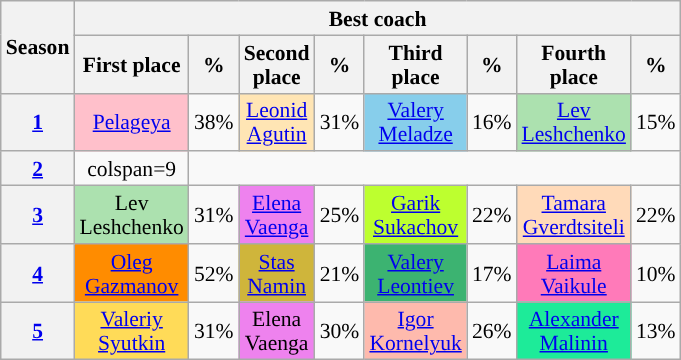<table class="wikitable" style="text-align:center; font-size:90%; line-height:16px;" width="10%">
<tr>
<th rowspan=2 scope="col" width="8%">Season</th>
<th colspan=9 scope="col" width="20%">Best coach</th>
</tr>
<tr>
<th width="05%">First place</th>
<th width="05%">%</th>
<th width="05%">Second place</th>
<th width="05%">%</th>
<th width="05%">Third place</th>
<th width="05%">%</th>
<th width="05%">Fourth place</th>
<th width="05%">%</th>
</tr>
<tr>
<th><a href='#'>1</a></th>
<td style="background:pink;"><a href='#'>Pelageya</a></td>
<td>38%</td>
<td style="background:#ffe5b4;"><a href='#'>Leonid Agutin</a></td>
<td>31%</td>
<td style="background:#87ceeb;"><a href='#'>Valery Meladze</a></td>
<td>16%</td>
<td style="background:#ace1af;"><a href='#'>Lev Leshchenko</a></td>
<td>15%</td>
</tr>
<tr>
<th><a href='#'>2</a></th>
<td>colspan=9 </td>
</tr>
<tr>
<th><a href='#'>3</a></th>
<td style="background:#ace1af;">Lev Leshchenko</td>
<td>31%</td>
<td style="background:#EE82EE;"><a href='#'>Elena Vaenga</a></td>
<td>25%</td>
<td style="background:#bdff2f;"><a href='#'>Garik Sukachov</a></td>
<td>22%</td>
<td style="background:#FFDAB9;"><a href='#'>Tamara Gverdtsiteli</a></td>
<td>22%</td>
</tr>
<tr>
<th><a href='#'>4</a></th>
<td style="background:#FF8C00;"><a href='#'>Oleg Gazmanov</a></td>
<td>52%</td>
<td style="background:#CFB53B;"><a href='#'>Stas Namin</a></td>
<td>21%</td>
<td style="background:MediumSeaGreen;"><a href='#'>Valery Leontiev</a></td>
<td>17%</td>
<td style="background:#ff7ab9"><a href='#'>Laima Vaikule</a></td>
<td>10%</td>
</tr>
<tr>
<th><a href='#'>5</a></th>
<td style="background:#ffdb58;"><a href='#'>Valeriy Syutkin</a></td>
<td>31%</td>
<td style="background:#EE82EE;">Elena Vaenga</td>
<td>30%</td>
<td style="background:#febaad;"><a href='#'>Igor Kornelyuk</a></td>
<td>26%</td>
<td style="background:#1deb99;"><a href='#'>Alexander Malinin</a></td>
<td>13%</td>
</tr>
</table>
